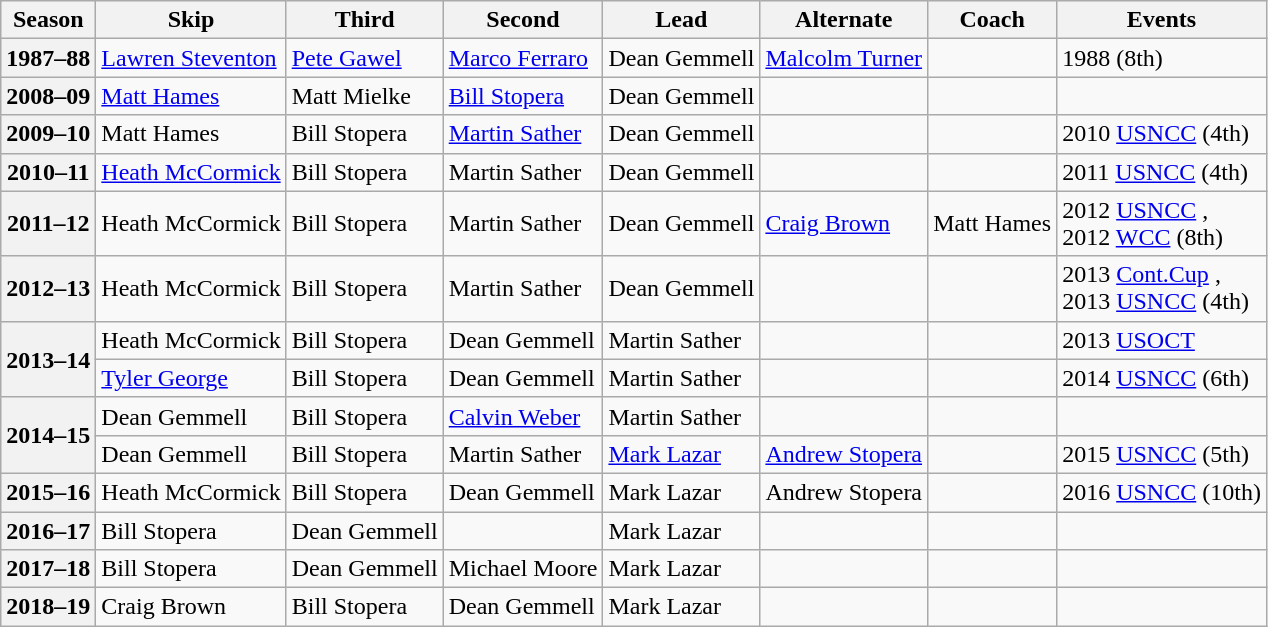<table class="wikitable">
<tr>
<th scope="col">Season</th>
<th scope="col">Skip</th>
<th scope="col">Third</th>
<th scope="col">Second</th>
<th scope="col">Lead</th>
<th scope="col">Alternate</th>
<th scope="col">Coach</th>
<th scope="col">Events</th>
</tr>
<tr>
<th scope="row">1987–88</th>
<td><a href='#'>Lawren Steventon</a></td>
<td><a href='#'>Pete Gawel</a></td>
<td><a href='#'>Marco Ferraro</a></td>
<td>Dean Gemmell</td>
<td><a href='#'>Malcolm Turner</a></td>
<td></td>
<td>1988  (8th)</td>
</tr>
<tr>
<th scope="row">2008–09</th>
<td><a href='#'>Matt Hames</a></td>
<td>Matt Mielke</td>
<td><a href='#'>Bill Stopera</a></td>
<td>Dean Gemmell</td>
<td></td>
<td></td>
<td></td>
</tr>
<tr>
<th scope="row">2009–10</th>
<td>Matt Hames</td>
<td>Bill Stopera</td>
<td><a href='#'>Martin Sather</a></td>
<td>Dean Gemmell</td>
<td></td>
<td></td>
<td>2010 <a href='#'>USNCC</a> (4th)</td>
</tr>
<tr>
<th scope="row">2010–11</th>
<td><a href='#'>Heath McCormick</a></td>
<td>Bill Stopera</td>
<td>Martin Sather</td>
<td>Dean Gemmell</td>
<td></td>
<td></td>
<td>2011 <a href='#'>USNCC</a> (4th)</td>
</tr>
<tr>
<th scope="row">2011–12</th>
<td>Heath McCormick</td>
<td>Bill Stopera</td>
<td>Martin Sather</td>
<td>Dean Gemmell</td>
<td><a href='#'>Craig Brown</a></td>
<td>Matt Hames</td>
<td>2012 <a href='#'>USNCC</a> ,<br>2012 <a href='#'>WCC</a> (8th)</td>
</tr>
<tr>
<th scope="row">2012–13</th>
<td>Heath McCormick</td>
<td>Bill Stopera</td>
<td>Martin Sather</td>
<td>Dean Gemmell</td>
<td></td>
<td></td>
<td>2013 <a href='#'>Cont.Cup</a> ,<br>2013 <a href='#'>USNCC</a> (4th)</td>
</tr>
<tr>
<th scope="row" rowspan=2>2013–14</th>
<td>Heath McCormick</td>
<td>Bill Stopera</td>
<td>Dean Gemmell</td>
<td>Martin Sather</td>
<td></td>
<td></td>
<td>2013 <a href='#'>USOCT</a> </td>
</tr>
<tr>
<td><a href='#'>Tyler George</a></td>
<td>Bill Stopera</td>
<td>Dean Gemmell</td>
<td>Martin Sather</td>
<td></td>
<td></td>
<td>2014 <a href='#'>USNCC</a> (6th)</td>
</tr>
<tr>
<th scope="row" rowspan=2>2014–15</th>
<td>Dean Gemmell</td>
<td>Bill Stopera</td>
<td><a href='#'>Calvin Weber</a></td>
<td>Martin Sather</td>
<td></td>
<td></td>
<td></td>
</tr>
<tr>
<td>Dean Gemmell</td>
<td>Bill Stopera</td>
<td>Martin Sather</td>
<td><a href='#'>Mark Lazar</a></td>
<td><a href='#'>Andrew Stopera</a></td>
<td></td>
<td>2015 <a href='#'>USNCC</a> (5th)</td>
</tr>
<tr>
<th scope="row">2015–16</th>
<td>Heath McCormick</td>
<td>Bill Stopera</td>
<td>Dean Gemmell</td>
<td>Mark Lazar</td>
<td>Andrew Stopera</td>
<td></td>
<td>2016 <a href='#'>USNCC</a> (10th)</td>
</tr>
<tr>
<th scope="row">2016–17</th>
<td>Bill Stopera</td>
<td>Dean Gemmell</td>
<td></td>
<td>Mark Lazar</td>
<td></td>
<td></td>
<td></td>
</tr>
<tr>
<th scope="row">2017–18</th>
<td>Bill Stopera</td>
<td>Dean Gemmell</td>
<td>Michael Moore</td>
<td>Mark Lazar</td>
<td></td>
<td></td>
<td></td>
</tr>
<tr>
<th scope="row">2018–19</th>
<td>Craig Brown</td>
<td>Bill Stopera</td>
<td>Dean Gemmell</td>
<td>Mark Lazar</td>
<td></td>
<td></td>
<td></td>
</tr>
</table>
